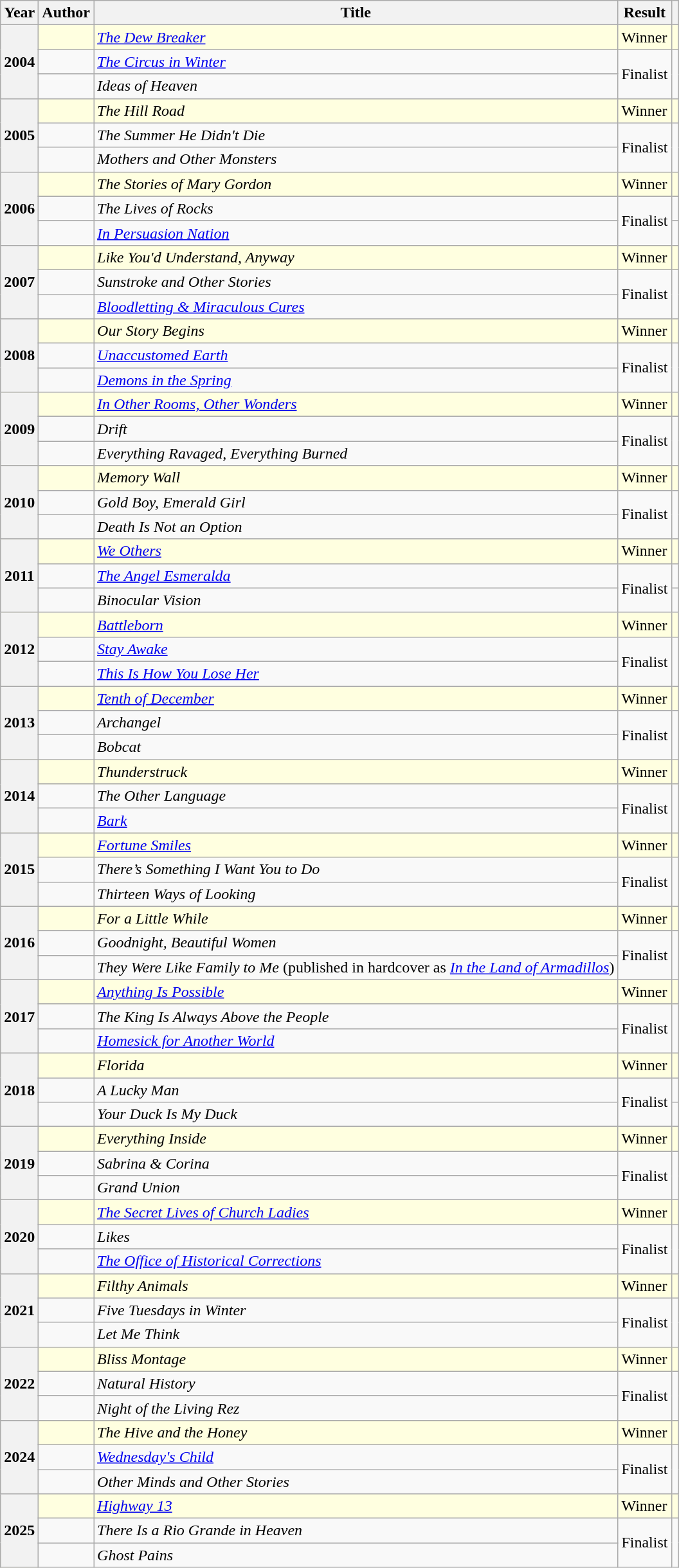<table class="wikitable sortable mw-collapsible">
<tr>
<th>Year</th>
<th>Author</th>
<th>Title</th>
<th>Result</th>
<th></th>
</tr>
<tr style="background:lightyellow;" color:black>
<th rowspan="3">2004</th>
<td></td>
<td><em><a href='#'>The Dew Breaker</a></em></td>
<td>Winner</td>
<td></td>
</tr>
<tr>
<td></td>
<td><em><a href='#'>The Circus in Winter</a></em></td>
<td rowspan="2">Finalist</td>
<td rowspan="2"></td>
</tr>
<tr>
<td></td>
<td><em>Ideas of Heaven</em></td>
</tr>
<tr style="background:lightyellow;" color:black>
<th rowspan="3">2005</th>
<td></td>
<td><em>The Hill Road</em></td>
<td>Winner</td>
<td></td>
</tr>
<tr>
<td></td>
<td><em>The Summer He Didn't Die</em></td>
<td rowspan="2">Finalist</td>
<td rowspan="2"></td>
</tr>
<tr>
<td></td>
<td><em>Mothers and Other Monsters</em></td>
</tr>
<tr style="background:lightyellow;" color:black>
<th rowspan="3">2006</th>
<td></td>
<td><em>The Stories of Mary Gordon</em></td>
<td>Winner</td>
<td></td>
</tr>
<tr>
<td></td>
<td><em>The Lives of Rocks</em></td>
<td rowspan="2">Finalist</td>
<td></td>
</tr>
<tr>
<td></td>
<td><em><a href='#'>In Persuasion Nation</a></em></td>
<td></td>
</tr>
<tr style="background:lightyellow;" color:black>
<th rowspan="3">2007</th>
<td></td>
<td><em>Like You'd Understand, Anyway</em></td>
<td>Winner</td>
<td></td>
</tr>
<tr>
<td></td>
<td><em>Sunstroke and Other Stories</em></td>
<td rowspan="2">Finalist</td>
<td rowspan="2"></td>
</tr>
<tr>
<td></td>
<td><em><a href='#'>Bloodletting & Miraculous Cures</a></em></td>
</tr>
<tr style="background:lightyellow;" color:black>
<th rowspan="3">2008</th>
<td></td>
<td><em>Our Story Begins</em></td>
<td>Winner</td>
<td></td>
</tr>
<tr>
<td></td>
<td><em><a href='#'>Unaccustomed Earth</a></em></td>
<td rowspan="2">Finalist</td>
<td rowspan="2"></td>
</tr>
<tr>
<td></td>
<td><em><a href='#'>Demons in the Spring</a></em></td>
</tr>
<tr style="background:lightyellow;" color:black>
<th rowspan="3">2009</th>
<td></td>
<td><em><a href='#'>In Other Rooms, Other Wonders</a></em></td>
<td>Winner</td>
<td></td>
</tr>
<tr>
<td></td>
<td><em>Drift</em></td>
<td rowspan="2">Finalist</td>
<td rowspan="2"></td>
</tr>
<tr>
<td></td>
<td><em>Everything Ravaged, Everything Burned</em></td>
</tr>
<tr style="background:lightyellow;" color:black>
<th rowspan="3">2010</th>
<td></td>
<td><em>Memory Wall</em></td>
<td>Winner</td>
<td></td>
</tr>
<tr>
<td></td>
<td><em>Gold Boy, Emerald Girl</em></td>
<td rowspan="2">Finalist</td>
<td rowspan="2"></td>
</tr>
<tr>
<td></td>
<td><em>Death Is Not an Option</em></td>
</tr>
<tr style="background:lightyellow;" color:black>
<th rowspan="3">2011</th>
<td></td>
<td><em><a href='#'>We Others</a></em></td>
<td>Winner</td>
<td></td>
</tr>
<tr>
<td></td>
<td><em><a href='#'>The Angel Esmeralda</a></em></td>
<td rowspan="2">Finalist</td>
<td></td>
</tr>
<tr>
<td></td>
<td><em>Binocular Vision</em></td>
<td></td>
</tr>
<tr style="background:lightyellow;" color:black>
<th rowspan="3">2012</th>
<td></td>
<td><em><a href='#'>Battleborn</a></em></td>
<td>Winner</td>
<td></td>
</tr>
<tr>
<td></td>
<td><em><a href='#'>Stay Awake</a></em></td>
<td rowspan="2">Finalist</td>
<td rowspan="2"></td>
</tr>
<tr>
<td></td>
<td><em><a href='#'>This Is How You Lose Her</a></em></td>
</tr>
<tr style="background:lightyellow;" color:black>
<th rowspan="3">2013</th>
<td></td>
<td><em><a href='#'>Tenth of December</a></em></td>
<td>Winner</td>
<td></td>
</tr>
<tr>
<td></td>
<td><em>Archangel</em></td>
<td rowspan="2">Finalist</td>
<td rowspan="2"></td>
</tr>
<tr>
<td></td>
<td><em>Bobcat</em></td>
</tr>
<tr style="background:lightyellow;" color:black>
<th rowspan="3">2014</th>
<td></td>
<td><em>Thunderstruck</em></td>
<td>Winner</td>
<td></td>
</tr>
<tr>
<td></td>
<td><em>The Other Language</em></td>
<td rowspan="2">Finalist</td>
<td rowspan="2"></td>
</tr>
<tr>
<td></td>
<td><em><a href='#'>Bark</a></em></td>
</tr>
<tr style="background:lightyellow;" color:black>
<th rowspan="3">2015</th>
<td></td>
<td><em><a href='#'>Fortune Smiles</a></em></td>
<td>Winner</td>
<td></td>
</tr>
<tr>
<td></td>
<td><em>There’s Something I Want You to Do</em></td>
<td rowspan="2">Finalist</td>
<td rowspan="2"></td>
</tr>
<tr>
<td></td>
<td><em>Thirteen Ways of Looking</em></td>
</tr>
<tr style="background:lightyellow;" color:black>
<th rowspan="3">2016</th>
<td></td>
<td><em>For a Little While</em></td>
<td>Winner</td>
<td></td>
</tr>
<tr>
<td></td>
<td><em>Goodnight, Beautiful Women</em></td>
<td rowspan="2">Finalist</td>
<td rowspan="2"></td>
</tr>
<tr>
<td></td>
<td><em>They Were Like Family to Me</em> (published in hardcover as <em><a href='#'>In the Land of Armadillos</a></em>)</td>
</tr>
<tr style="background:lightyellow;" color:black>
<th rowspan="3">2017</th>
<td></td>
<td><em><a href='#'>Anything Is Possible</a></em></td>
<td>Winner</td>
<td></td>
</tr>
<tr>
<td></td>
<td><em>The King Is Always Above the People</em></td>
<td rowspan="2">Finalist</td>
<td rowspan="2"></td>
</tr>
<tr>
<td></td>
<td><em><a href='#'>Homesick for Another World</a></em></td>
</tr>
<tr style="background:lightyellow;" color:black>
<th rowspan="3">2018</th>
<td></td>
<td><em>Florida</em></td>
<td>Winner</td>
<td></td>
</tr>
<tr>
<td></td>
<td><em>A Lucky Man</em></td>
<td rowspan="2">Finalist</td>
<td></td>
</tr>
<tr>
<td></td>
<td><em>Your Duck Is My Duck</em></td>
<td></td>
</tr>
<tr style="background:lightyellow;" color:black>
<th rowspan="3">2019</th>
<td></td>
<td><em>Everything Inside</em></td>
<td>Winner</td>
<td></td>
</tr>
<tr>
<td></td>
<td><em>Sabrina & Corina</em></td>
<td rowspan="2">Finalist</td>
<td rowspan="2"></td>
</tr>
<tr>
<td></td>
<td><em>Grand Union</em></td>
</tr>
<tr style="background:lightyellow;" color:black>
<th rowspan="3">2020</th>
<td></td>
<td><em><a href='#'>The Secret Lives of Church Ladies</a></em></td>
<td>Winner</td>
<td></td>
</tr>
<tr>
<td></td>
<td><em>Likes</em></td>
<td rowspan="2">Finalist</td>
<td rowspan="2"></td>
</tr>
<tr>
<td></td>
<td><em><a href='#'>The Office of Historical Corrections</a></em></td>
</tr>
<tr style="background:lightyellow;" color:black>
<th rowspan="3">2021</th>
<td></td>
<td><em>Filthy Animals</em></td>
<td>Winner</td>
<td rowspan="1"></td>
</tr>
<tr>
<td></td>
<td><em>Five Tuesdays in Winter</em></td>
<td rowspan="2">Finalist</td>
<td rowspan="2"></td>
</tr>
<tr>
<td></td>
<td><em>Let Me Think</em></td>
</tr>
<tr style="background:lightyellow;" color:black>
<th rowspan="3">2022</th>
<td></td>
<td><em>Bliss Montage</em></td>
<td>Winner</td>
<td rowspan="1"></td>
</tr>
<tr>
<td></td>
<td><em>Natural History</em></td>
<td rowspan="2">Finalist</td>
<td rowspan="2"></td>
</tr>
<tr>
<td></td>
<td><em>Night of the Living Rez</em></td>
</tr>
<tr style="background:lightyellow;" color:black>
<th rowspan="3">2024</th>
<td></td>
<td><em>The Hive and the Honey</em></td>
<td>Winner</td>
<td rowspan="1"></td>
</tr>
<tr>
<td></td>
<td><em><a href='#'>Wednesday's Child</a></em></td>
<td rowspan="2">Finalist</td>
<td rowspan="2"></td>
</tr>
<tr>
<td></td>
<td><em>Other Minds and Other Stories</em></td>
</tr>
<tr style="background:lightyellow;" color:black>
<th rowspan="3">2025</th>
<td></td>
<td><em><a href='#'>Highway 13</a></em></td>
<td>Winner</td>
<td rowspan="1"></td>
</tr>
<tr>
<td></td>
<td><em>There Is a Rio Grande in Heaven</em></td>
<td rowspan="2">Finalist</td>
<td rowspan="2"></td>
</tr>
<tr>
<td></td>
<td><em>Ghost Pains</em></td>
</tr>
</table>
